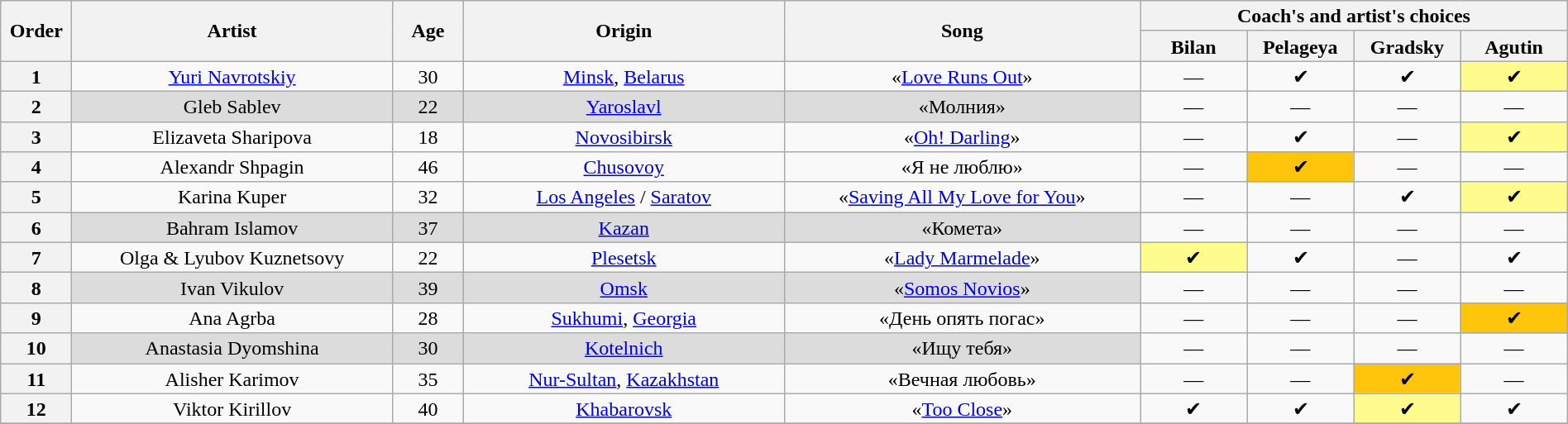<table class="wikitable" style="text-align:center; line-height:17px; width:100%;">
<tr>
<th scope="col" rowspan=2 style="width:04%;">Order</th>
<th scope="col" rowspan=2 style="width:18%;">Artist</th>
<th scope="col" rowspan=2 style="width:04%;">Age</th>
<th scope="col" rowspan=2 style="width:18%;">Origin</th>
<th scope="col" rowspan=2 style="width:20%;">Song</th>
<th scope="col" colspan=4 style="width:24%;">Coach's and artist's choices</th>
</tr>
<tr>
<th style="width:06%;">Bilan</th>
<th style="width:06%;">Pelageya</th>
<th style="width:06%;">Gradsky</th>
<th style="width:06%;">Agutin</th>
</tr>
<tr>
<th>1</th>
<td><a href='#'>Yuri Navrotskiy</a></td>
<td>30</td>
<td><a href='#'>Minsk</a>, <a href='#'>Belarus</a></td>
<td>«<a href='#'>Love Runs Out</a>»</td>
<td>—</td>
<td>✔</td>
<td>✔</td>
<td style="background-color:#fdfc8c;">✔</td>
</tr>
<tr>
<th>2</th>
<td style="background-color:#DCDCDC;">Gleb Sablev</td>
<td style="background-color:#DCDCDC;">22</td>
<td style="background-color:#DCDCDC;"><a href='#'>Yaroslavl</a></td>
<td style="background-color:#DCDCDC;">«Молния»</td>
<td>—</td>
<td>—</td>
<td>—</td>
<td>—</td>
</tr>
<tr>
<th>3</th>
<td>Elizaveta Sharipova</td>
<td>18</td>
<td><a href='#'>Novosibirsk</a></td>
<td>«<a href='#'>Oh! Darling</a>»</td>
<td>—</td>
<td>✔</td>
<td>—</td>
<td style="background-color:#fdfc8c;">✔</td>
</tr>
<tr>
<th>4</th>
<td>Alexandr Shpagin</td>
<td>46</td>
<td><a href='#'>Chusovoy</a></td>
<td>«Я не люблю»</td>
<td>—</td>
<td style="background-color:#ffc40c;">✔</td>
<td>—</td>
<td>—</td>
</tr>
<tr>
<th>5</th>
<td>Karina Kuper</td>
<td>32</td>
<td><a href='#'>Los Angeles</a> / <a href='#'>Saratov</a></td>
<td>«<a href='#'>Saving All My Love for You</a>»</td>
<td>—</td>
<td>—</td>
<td>✔</td>
<td style="background-color:#fdfc8c;">✔</td>
</tr>
<tr>
<th>6</th>
<td style="background-color:#DCDCDC;">Bahram Islamov</td>
<td style="background-color:#DCDCDC;">37</td>
<td style="background-color:#DCDCDC;"><a href='#'>Kazan</a></td>
<td style="background-color:#DCDCDC;">«Комета»</td>
<td>—</td>
<td>—</td>
<td>—</td>
<td>—</td>
</tr>
<tr>
<th>7</th>
<td>Olga & Lyubov Kuznetsovy</td>
<td>22</td>
<td><a href='#'>Plesetsk</a></td>
<td>«<a href='#'>Lady Marmelade</a>»</td>
<td style="background-color:#fdfc8c;">✔</td>
<td>✔</td>
<td>—</td>
<td>✔</td>
</tr>
<tr>
<th>8</th>
<td style="background-color:#DCDCDC;">Ivan Vikulov</td>
<td style="background-color:#DCDCDC;">39</td>
<td style="background-color:#DCDCDC;"><a href='#'>Omsk</a></td>
<td style="background-color:#DCDCDC;">«<a href='#'>Somos Novios</a>»</td>
<td>—</td>
<td>—</td>
<td>—</td>
<td>—</td>
</tr>
<tr>
<th>9</th>
<td>Ana Agrba</td>
<td>28</td>
<td><a href='#'>Sukhumi</a>, <a href='#'>Georgia</a></td>
<td>«День опять погас»</td>
<td>—</td>
<td>—</td>
<td>—</td>
<td style="background-color:#ffc40c;">✔</td>
</tr>
<tr>
<th>10</th>
<td style="background-color:#DCDCDC;">Anastasia Dyomshina</td>
<td style="background-color:#DCDCDC;">30</td>
<td style="background-color:#DCDCDC;"><a href='#'>Kotelnich</a></td>
<td style="background-color:#DCDCDC;">«Ищу тебя»</td>
<td>—</td>
<td>—</td>
<td>—</td>
<td>—</td>
</tr>
<tr>
<th>11</th>
<td>Alisher Karimov</td>
<td>35</td>
<td><a href='#'>Nur-Sultan</a>, <a href='#'>Kazakhstan</a></td>
<td>«Вечная любовь»</td>
<td>—</td>
<td>—</td>
<td style="background-color:#ffc40c;">✔</td>
<td>—</td>
</tr>
<tr>
<th>12</th>
<td>Viktor Kirillov</td>
<td>40</td>
<td><a href='#'>Khabarovsk</a></td>
<td>«<a href='#'>Too Close</a>»</td>
<td>✔</td>
<td>✔</td>
<td style="background-color:#fdfc8c;">✔</td>
<td>✔</td>
</tr>
<tr>
</tr>
</table>
